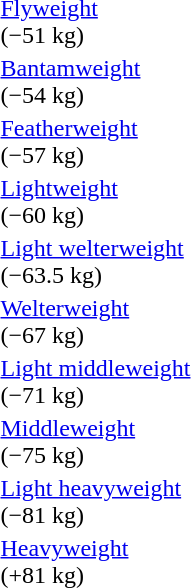<table>
<tr valign="top">
<td rowspan=2><a href='#'>Flyweight</a><br>(−51 kg)<br></td>
<td rowspan=2></td>
<td rowspan=2></td>
<td></td>
</tr>
<tr>
<td></td>
</tr>
<tr valign="top">
<td rowspan=2><a href='#'>Bantamweight</a><br>(−54 kg)<br></td>
<td rowspan=2></td>
<td rowspan=2></td>
<td></td>
</tr>
<tr>
<td></td>
</tr>
<tr valign="top">
<td rowspan=2><a href='#'>Featherweight</a><br>(−57 kg)<br></td>
<td rowspan=2></td>
<td rowspan=2></td>
<td></td>
</tr>
<tr>
<td></td>
</tr>
<tr valign="top">
<td rowspan=2><a href='#'>Lightweight</a><br>(−60 kg)<br></td>
<td rowspan=2></td>
<td rowspan=2></td>
<td></td>
</tr>
<tr>
<td></td>
</tr>
<tr valign="top">
<td rowspan=2><a href='#'>Light welterweight</a><br>(−63.5 kg)<br></td>
<td rowspan=2></td>
<td rowspan=2></td>
<td></td>
</tr>
<tr>
<td></td>
</tr>
<tr valign="top">
<td rowspan=2><a href='#'>Welterweight</a><br>(−67 kg)<br></td>
<td rowspan=2></td>
<td rowspan=2></td>
<td></td>
</tr>
<tr>
<td></td>
</tr>
<tr valign="top">
<td rowspan=2><a href='#'>Light middleweight</a><br>(−71 kg)<br></td>
<td rowspan=2></td>
<td rowspan=2></td>
<td></td>
</tr>
<tr>
<td></td>
</tr>
<tr valign="top">
<td rowspan=2><a href='#'>Middleweight</a><br>(−75 kg)<br></td>
<td rowspan=2></td>
<td rowspan=2></td>
<td></td>
</tr>
<tr>
<td></td>
</tr>
<tr valign="top">
<td rowspan=2><a href='#'>Light heavyweight</a><br>(−81 kg)<br></td>
<td rowspan=2></td>
<td rowspan=2></td>
<td></td>
</tr>
<tr>
<td></td>
</tr>
<tr valign="top">
<td rowspan=2><a href='#'>Heavyweight</a><br>(+81 kg)<br></td>
<td rowspan=2></td>
<td rowspan=2></td>
<td></td>
</tr>
<tr>
<td></td>
</tr>
</table>
